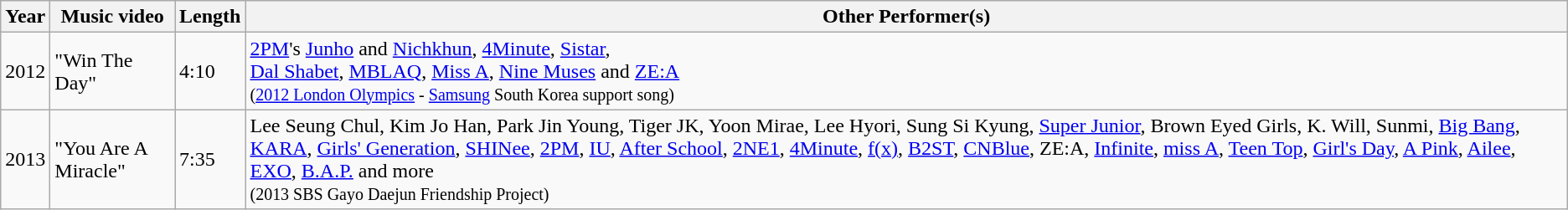<table class="wikitable">
<tr>
<th>Year</th>
<th>Music video</th>
<th>Length</th>
<th>Other Performer(s)</th>
</tr>
<tr>
<td>2012</td>
<td>"Win The Day"</td>
<td>4:10</td>
<td><a href='#'>2PM</a>'s <a href='#'>Junho</a> and <a href='#'>Nichkhun</a>, <a href='#'>4Minute</a>, <a href='#'>Sistar</a>,<br> <a href='#'>Dal Shabet</a>, <a href='#'>MBLAQ</a>, <a href='#'>Miss A</a>, <a href='#'>Nine Muses</a> and <a href='#'>ZE:A</a><br> <small>(<a href='#'>2012 London Olympics</a> - <a href='#'>Samsung</a> South Korea support song)</small></td>
</tr>
<tr>
<td>2013</td>
<td>"You Are A Miracle"</td>
<td>7:35</td>
<td>Lee Seung Chul, Kim Jo Han, Park Jin Young, Tiger JK, Yoon Mirae, Lee Hyori, Sung Si Kyung, <a href='#'>Super Junior</a>, Brown Eyed Girls, K. Will, Sunmi, <a href='#'>Big Bang</a>, <a href='#'>KARA</a>, <a href='#'>Girls' Generation</a>, <a href='#'>SHINee</a>, <a href='#'>2PM</a>, <a href='#'>IU</a>, <a href='#'>After School</a>, <a href='#'>2NE1</a>, <a href='#'>4Minute</a>, <a href='#'>f(x)</a>, <a href='#'>B2ST</a>, <a href='#'>CNBlue</a>, ZE:A, <a href='#'>Infinite</a>, <a href='#'>miss A</a>, <a href='#'>Teen Top</a>, <a href='#'>Girl's Day</a>, <a href='#'>A Pink</a>, <a href='#'>Ailee</a>, <a href='#'>EXO</a>, <a href='#'>B.A.P.</a> and more<br> <small>(2013 SBS Gayo Daejun Friendship Project)</small></td>
</tr>
</table>
